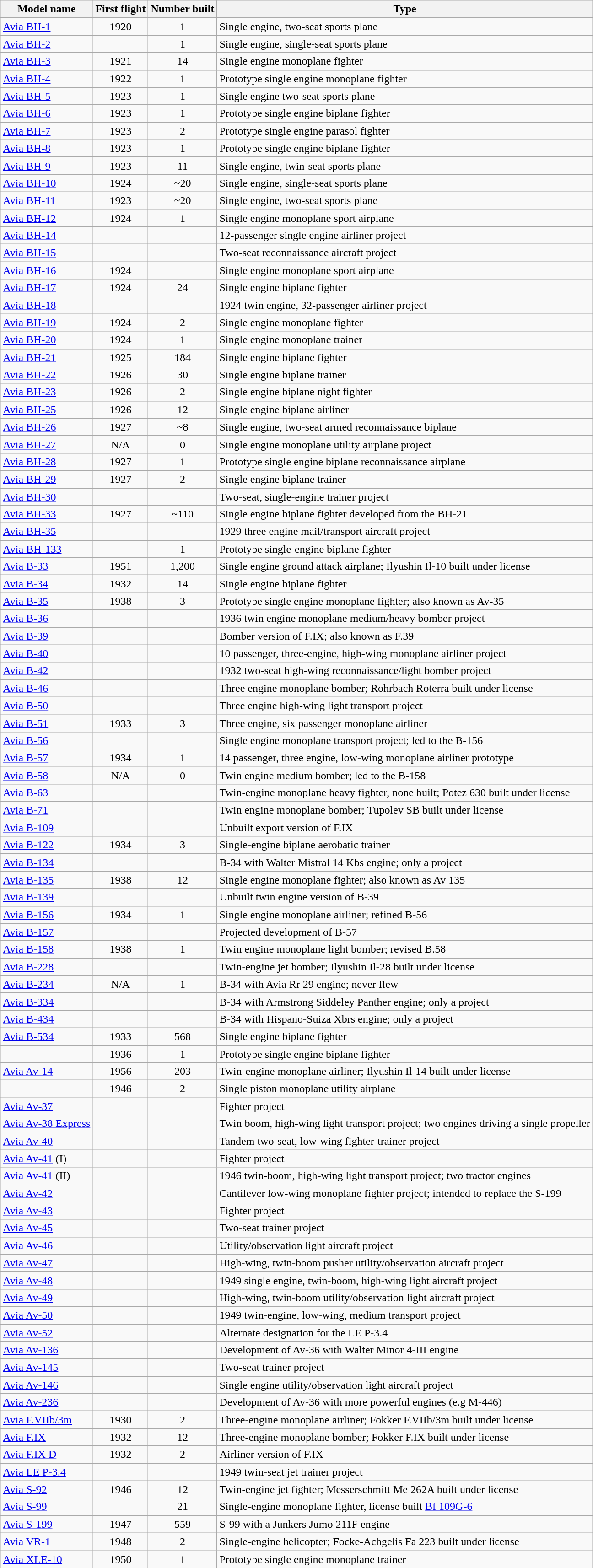<table class="wikitable sortable">
<tr>
<th>Model name</th>
<th>First flight</th>
<th>Number built</th>
<th>Type</th>
</tr>
<tr>
<td align=left><a href='#'>Avia BH-1</a></td>
<td align=center>1920</td>
<td align=center>1</td>
<td align=left>Single engine, two-seat sports plane</td>
</tr>
<tr>
<td align=left><a href='#'>Avia BH-2</a></td>
<td align=center></td>
<td align=center>1</td>
<td align=left>Single engine, single-seat sports plane</td>
</tr>
<tr>
<td align=left><a href='#'>Avia BH-3</a></td>
<td align=center>1921</td>
<td align=center>14</td>
<td align=left>Single engine monoplane fighter</td>
</tr>
<tr>
<td align=left><a href='#'>Avia BH-4</a></td>
<td align=center>1922</td>
<td align=center>1</td>
<td align=left>Prototype single engine monoplane fighter</td>
</tr>
<tr>
<td align=left><a href='#'>Avia BH-5</a></td>
<td align=center>1923</td>
<td align=center>1</td>
<td align=left>Single engine two-seat sports plane</td>
</tr>
<tr>
<td align=left><a href='#'>Avia BH-6</a></td>
<td align=center>1923</td>
<td align=center>1</td>
<td align=left>Prototype single engine biplane fighter</td>
</tr>
<tr>
<td align=left><a href='#'>Avia BH-7</a></td>
<td align=center>1923</td>
<td align=center>2</td>
<td align=left>Prototype single engine parasol fighter</td>
</tr>
<tr>
<td align=left><a href='#'>Avia BH-8</a></td>
<td align=center>1923</td>
<td align=center>1</td>
<td align=left>Prototype single engine biplane fighter</td>
</tr>
<tr>
<td align=left><a href='#'>Avia BH-9</a></td>
<td align=center>1923</td>
<td align=center>11</td>
<td align=left>Single engine, twin-seat sports plane</td>
</tr>
<tr>
<td align=left><a href='#'>Avia BH-10</a></td>
<td align=center>1924</td>
<td align=center>~20</td>
<td align=left>Single engine, single-seat sports plane</td>
</tr>
<tr>
<td align=left><a href='#'>Avia BH-11</a></td>
<td align=center>1923</td>
<td align=center>~20</td>
<td align=left>Single engine, two-seat sports plane</td>
</tr>
<tr>
<td align=left><a href='#'>Avia BH-12</a></td>
<td align=center>1924</td>
<td align=center>1</td>
<td align=left>Single engine monoplane sport airplane</td>
</tr>
<tr>
<td align=left><a href='#'>Avia BH-14</a></td>
<td align=center></td>
<td align=center></td>
<td align=left>12-passenger single engine airliner project</td>
</tr>
<tr>
<td align=left><a href='#'>Avia BH-15</a></td>
<td align=center></td>
<td align=center></td>
<td align=left>Two-seat reconnaissance aircraft project</td>
</tr>
<tr>
<td align=left><a href='#'>Avia BH-16</a></td>
<td align=center>1924</td>
<td align=center></td>
<td align=left>Single engine monoplane sport airplane</td>
</tr>
<tr>
<td align=left><a href='#'>Avia BH-17</a></td>
<td align=center>1924</td>
<td align=center>24</td>
<td align=left>Single engine biplane fighter</td>
</tr>
<tr>
<td align=left><a href='#'>Avia BH-18</a></td>
<td align=center></td>
<td align=center></td>
<td align=left>1924 twin engine, 32-passenger airliner project</td>
</tr>
<tr>
<td align=left><a href='#'>Avia BH-19</a></td>
<td align=center>1924</td>
<td align=center>2</td>
<td align=left>Single engine monoplane fighter</td>
</tr>
<tr>
<td align=left><a href='#'>Avia BH-20</a></td>
<td align=center>1924</td>
<td align=center>1</td>
<td align=left>Single engine monoplane trainer</td>
</tr>
<tr>
<td align=left><a href='#'>Avia BH-21</a></td>
<td align=center>1925</td>
<td align=center>184</td>
<td align=left>Single engine biplane fighter</td>
</tr>
<tr>
<td align=left><a href='#'>Avia BH-22</a></td>
<td align=center>1926</td>
<td align=center>30</td>
<td align=left>Single engine biplane trainer</td>
</tr>
<tr>
<td align=left><a href='#'>Avia BH-23</a></td>
<td align=center>1926</td>
<td align=center>2</td>
<td align=left>Single engine biplane night fighter</td>
</tr>
<tr>
<td align=left><a href='#'>Avia BH-25</a></td>
<td align=center>1926</td>
<td align=center>12</td>
<td align=left>Single engine biplane airliner</td>
</tr>
<tr>
<td align=left><a href='#'>Avia BH-26</a></td>
<td align=center>1927</td>
<td align=center>~8</td>
<td align=left>Single engine, two-seat armed reconnaissance biplane</td>
</tr>
<tr>
<td align=left><a href='#'>Avia BH-27</a></td>
<td align=center>N/A</td>
<td align=center>0</td>
<td align=left>Single engine monoplane utility airplane project</td>
</tr>
<tr>
<td align=left><a href='#'>Avia BH-28</a></td>
<td align=center>1927</td>
<td align=center>1</td>
<td align=left>Prototype single engine biplane reconnaissance airplane</td>
</tr>
<tr>
<td align=left><a href='#'>Avia BH-29</a></td>
<td align=center>1927</td>
<td align=center>2</td>
<td align=left>Single engine biplane trainer</td>
</tr>
<tr>
<td align=left><a href='#'>Avia BH-30</a></td>
<td align=center></td>
<td align=center></td>
<td align=left>Two-seat, single-engine trainer project</td>
</tr>
<tr>
<td align=left><a href='#'>Avia BH-33</a></td>
<td align=center>1927</td>
<td align=center>~110</td>
<td align=left>Single engine biplane fighter developed from the BH-21</td>
</tr>
<tr>
<td align=left><a href='#'>Avia BH-35</a></td>
<td align=center></td>
<td align=center></td>
<td align=left>1929 three engine mail/transport aircraft project</td>
</tr>
<tr>
<td align=left><a href='#'>Avia BH-133</a></td>
<td align=center></td>
<td align=center>1</td>
<td align=left>Prototype single-engine biplane fighter</td>
</tr>
<tr>
<td align=left><a href='#'>Avia B-33</a></td>
<td align=center>1951</td>
<td align=center>1,200</td>
<td align=left>Single engine ground attack airplane; Ilyushin Il-10 built under license</td>
</tr>
<tr>
<td align=left><a href='#'>Avia B-34</a></td>
<td align=center>1932</td>
<td align=center>14</td>
<td align=left>Single engine biplane fighter</td>
</tr>
<tr>
<td align=left><a href='#'>Avia B-35</a></td>
<td align=center>1938</td>
<td align=center>3</td>
<td align=left>Prototype single engine monoplane fighter; also known as Av-35</td>
</tr>
<tr>
<td align=left><a href='#'>Avia B-36</a></td>
<td align=center></td>
<td align=center></td>
<td align=left>1936 twin engine monoplane medium/heavy bomber project</td>
</tr>
<tr>
<td align=left><a href='#'>Avia B-39</a></td>
<td align=center></td>
<td align=center></td>
<td align=left>Bomber version of F.IX; also known as F.39</td>
</tr>
<tr>
<td align=left><a href='#'>Avia B-40</a></td>
<td align=center></td>
<td align=center></td>
<td align=left>10 passenger, three-engine, high-wing monoplane airliner project</td>
</tr>
<tr>
<td align=left><a href='#'>Avia B-42</a></td>
<td align=center></td>
<td align=center></td>
<td align=left>1932 two-seat high-wing reconnaissance/light bomber project</td>
</tr>
<tr>
<td align=left><a href='#'>Avia B-46</a></td>
<td align=center></td>
<td align=center></td>
<td align=left>Three engine monoplane bomber; Rohrbach Roterra built under license</td>
</tr>
<tr>
<td align=left><a href='#'>Avia B-50</a></td>
<td align=center></td>
<td align=center></td>
<td align=left>Three engine high-wing light transport project</td>
</tr>
<tr>
<td align=left><a href='#'>Avia B-51</a></td>
<td align=center>1933</td>
<td align=center>3</td>
<td align=left>Three engine, six passenger monoplane airliner</td>
</tr>
<tr>
<td align=left><a href='#'>Avia B-56</a></td>
<td align=center></td>
<td align=center></td>
<td align=left>Single engine monoplane transport project; led to the B-156</td>
</tr>
<tr>
<td align=left><a href='#'>Avia B-57</a></td>
<td align=center>1934</td>
<td align=center>1</td>
<td align=left>14 passenger, three engine, low-wing monoplane airliner prototype</td>
</tr>
<tr>
<td align=left><a href='#'>Avia B-58</a></td>
<td align=center>N/A</td>
<td align=center>0</td>
<td align=left>Twin engine medium bomber; led to the B-158</td>
</tr>
<tr>
<td align=left><a href='#'>Avia B-63</a></td>
<td align=center></td>
<td align=center></td>
<td align=left>Twin-engine monoplane heavy fighter, none built; Potez 630 built under license</td>
</tr>
<tr>
<td align=left><a href='#'>Avia B-71</a></td>
<td align=center></td>
<td align=center></td>
<td align=left>Twin engine monoplane bomber; Tupolev SB built under license</td>
</tr>
<tr>
<td align=left><a href='#'>Avia B-109</a></td>
<td align=center></td>
<td align=center></td>
<td align=left>Unbuilt export version of F.IX</td>
</tr>
<tr>
<td align=left><a href='#'>Avia B-122</a></td>
<td align=center>1934</td>
<td align=center>3</td>
<td align=left>Single-engine biplane aerobatic trainer</td>
</tr>
<tr>
<td align=left><a href='#'>Avia B-134</a></td>
<td align=center></td>
<td align=center></td>
<td align=left>B-34 with Walter Mistral 14 Kbs engine; only a project</td>
</tr>
<tr>
<td align=left><a href='#'>Avia B-135</a></td>
<td align=center>1938</td>
<td align=center>12</td>
<td align=left>Single engine monoplane fighter; also known as Av 135</td>
</tr>
<tr>
<td align=left><a href='#'>Avia B-139</a></td>
<td align=center></td>
<td align=center></td>
<td align=left>Unbuilt twin engine version of B-39</td>
</tr>
<tr>
<td align=left><a href='#'>Avia B-156</a></td>
<td align=center>1934</td>
<td align=center>1</td>
<td align=left>Single engine monoplane airliner; refined B-56</td>
</tr>
<tr>
<td align=left><a href='#'>Avia B-157</a></td>
<td align=center></td>
<td align=center></td>
<td align=left>Projected development of B-57</td>
</tr>
<tr>
<td align=left><a href='#'>Avia B-158</a></td>
<td align=center>1938</td>
<td align=center>1</td>
<td align=left>Twin engine monoplane light bomber; revised B.58</td>
</tr>
<tr>
<td align=left><a href='#'>Avia B-228</a></td>
<td align=center></td>
<td align=center></td>
<td align=left>Twin-engine jet bomber; Ilyushin Il-28 built under license</td>
</tr>
<tr>
<td align=left><a href='#'>Avia B-234</a></td>
<td align=center>N/A</td>
<td align=center>1</td>
<td align=left>B-34 with Avia Rr 29 engine; never flew</td>
</tr>
<tr>
<td align=left><a href='#'>Avia B-334</a></td>
<td align=center></td>
<td align=center></td>
<td align=left>B-34 with Armstrong Siddeley Panther engine; only a project</td>
</tr>
<tr>
<td align=left><a href='#'>Avia B-434</a></td>
<td align=center></td>
<td align=center></td>
<td align=left>B-34 with Hispano-Suiza Xbrs engine; only a project</td>
</tr>
<tr>
<td align=left><a href='#'>Avia B-534</a></td>
<td align=center>1933</td>
<td align=center>568</td>
<td align=left>Single engine biplane fighter</td>
</tr>
<tr>
<td align=left></td>
<td align=center>1936</td>
<td align=center>1</td>
<td align=left>Prototype single engine biplane fighter</td>
</tr>
<tr>
<td align=left><a href='#'>Avia Av-14</a></td>
<td align=center>1956</td>
<td align=center>203</td>
<td align=left>Twin-engine monoplane airliner; Ilyushin Il-14 built under license</td>
</tr>
<tr>
<td align=left></td>
<td align=center>1946</td>
<td align=center>2</td>
<td align=left>Single piston monoplane utility airplane</td>
</tr>
<tr>
<td align=left><a href='#'>Avia Av-37</a></td>
<td align=center></td>
<td align=center></td>
<td align=left>Fighter project</td>
</tr>
<tr>
<td align=left><a href='#'>Avia Av-38 Express</a></td>
<td align=center></td>
<td align=center></td>
<td align=left>Twin boom, high-wing light transport project; two engines driving a single propeller</td>
</tr>
<tr>
<td align=left><a href='#'>Avia Av-40</a></td>
<td align=center></td>
<td align=center></td>
<td align=left>Tandem two-seat, low-wing fighter-trainer project</td>
</tr>
<tr>
<td align=left><a href='#'>Avia Av-41</a> (I)</td>
<td align=center></td>
<td align=center></td>
<td align=left>Fighter project</td>
</tr>
<tr>
<td align=left><a href='#'>Avia Av-41</a> (II)</td>
<td align=center></td>
<td align=center></td>
<td align=left>1946 twin-boom, high-wing light transport project; two tractor engines</td>
</tr>
<tr>
<td align=left><a href='#'>Avia Av-42</a></td>
<td align=center></td>
<td align=center></td>
<td align=left>Cantilever low-wing monoplane fighter project; intended to replace the S-199</td>
</tr>
<tr>
<td align=left><a href='#'>Avia Av-43</a></td>
<td align=center></td>
<td align=center></td>
<td align=left>Fighter project</td>
</tr>
<tr>
<td align=left><a href='#'>Avia Av-45</a></td>
<td align=center></td>
<td align=center></td>
<td align=left>Two-seat trainer project</td>
</tr>
<tr>
<td align=left><a href='#'>Avia Av-46</a></td>
<td align=center></td>
<td align=center></td>
<td align=left>Utility/observation light aircraft project</td>
</tr>
<tr>
<td align=left><a href='#'>Avia Av-47</a></td>
<td align=center></td>
<td align=center></td>
<td align=left>High-wing, twin-boom pusher utility/observation aircraft project</td>
</tr>
<tr>
<td align=left><a href='#'>Avia Av-48</a></td>
<td align=center></td>
<td align=center></td>
<td align=left>1949 single engine, twin-boom, high-wing light aircraft project</td>
</tr>
<tr>
<td align=left><a href='#'>Avia Av-49</a></td>
<td align=center></td>
<td align=center></td>
<td align=left>High-wing, twin-boom utility/observation light aircraft project</td>
</tr>
<tr>
<td align=left><a href='#'>Avia Av-50</a></td>
<td align=center></td>
<td align=center></td>
<td align=left>1949 twin-engine, low-wing, medium transport project</td>
</tr>
<tr>
<td align=left><a href='#'>Avia Av-52</a></td>
<td align=center></td>
<td align=center></td>
<td align=left>Alternate designation for the LE P-3.4</td>
</tr>
<tr>
<td align=left><a href='#'>Avia Av-136</a></td>
<td align=center></td>
<td align=center></td>
<td align=left>Development of Av-36 with Walter Minor 4-III engine</td>
</tr>
<tr>
<td align=left><a href='#'>Avia Av-145</a></td>
<td align=center></td>
<td align=center></td>
<td align=left>Two-seat trainer project</td>
</tr>
<tr>
<td align=left><a href='#'>Avia Av-146</a></td>
<td align=center></td>
<td align=center></td>
<td align=left>Single engine utility/observation light aircraft project</td>
</tr>
<tr>
<td align=left><a href='#'>Avia Av-236</a></td>
<td align=center></td>
<td align=center></td>
<td align=left>Development of Av-36 with more powerful engines (e.g M-446)</td>
</tr>
<tr>
<td align=left><a href='#'>Avia F.VIIb/3m</a></td>
<td align=center>1930</td>
<td align=center>2</td>
<td align=left>Three-engine monoplane airliner; Fokker F.VIIb/3m built under license</td>
</tr>
<tr>
<td align=left><a href='#'>Avia F.IX</a></td>
<td align=center>1932</td>
<td align=center>12</td>
<td align=left>Three-engine monoplane bomber; Fokker F.IX built under license</td>
</tr>
<tr>
<td align=left><a href='#'>Avia F.IX D</a></td>
<td align=center>1932</td>
<td align=center>2</td>
<td align=left>Airliner version of F.IX</td>
</tr>
<tr>
<td align=left><a href='#'>Avia LE P-3.4</a></td>
<td align=center></td>
<td align=center></td>
<td align=left>1949 twin-seat jet trainer project</td>
</tr>
<tr>
<td align=left><a href='#'>Avia S-92</a></td>
<td align=center>1946</td>
<td align=center>12</td>
<td align=left>Twin-engine jet fighter; Messerschmitt Me 262A built under license</td>
</tr>
<tr>
<td align=left><a href='#'>Avia S-99</a></td>
<td align=center></td>
<td align=center>21</td>
<td align=left>Single-engine monoplane fighter, license built <a href='#'>Bf 109G-6</a></td>
</tr>
<tr>
<td align=left><a href='#'>Avia S-199</a></td>
<td align=center>1947</td>
<td align=center>559</td>
<td align=left>S-99 with a Junkers Jumo 211F engine</td>
</tr>
<tr>
<td align=left><a href='#'>Avia VR-1</a></td>
<td align=center>1948</td>
<td align=center>2</td>
<td align=left>Single-engine helicopter; Focke-Achgelis Fa 223 built under license</td>
</tr>
<tr>
<td align=left><a href='#'>Avia XLE-10</a></td>
<td align=center>1950</td>
<td align=center>1</td>
<td align=left>Prototype single engine monoplane trainer</td>
</tr>
<tr>
</tr>
</table>
